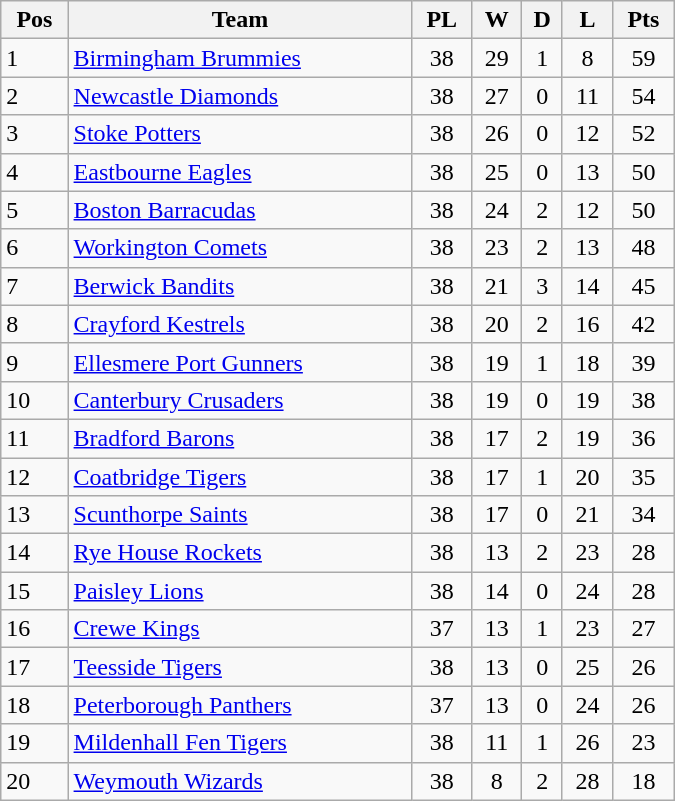<table class=wikitable width="450">
<tr>
<th>Pos</th>
<th>Team</th>
<th>PL</th>
<th>W</th>
<th>D</th>
<th>L</th>
<th>Pts</th>
</tr>
<tr>
<td>1</td>
<td><a href='#'>Birmingham Brummies</a></td>
<td align="center">38</td>
<td align="center">29</td>
<td align="center">1</td>
<td align="center">8</td>
<td align="center">59</td>
</tr>
<tr>
<td>2</td>
<td><a href='#'>Newcastle Diamonds</a></td>
<td align="center">38</td>
<td align="center">27</td>
<td align="center">0</td>
<td align="center">11</td>
<td align="center">54</td>
</tr>
<tr>
<td>3</td>
<td><a href='#'>Stoke Potters</a></td>
<td align="center">38</td>
<td align="center">26</td>
<td align="center">0</td>
<td align="center">12</td>
<td align="center">52</td>
</tr>
<tr>
<td>4</td>
<td><a href='#'>Eastbourne Eagles</a></td>
<td align="center">38</td>
<td align="center">25</td>
<td align="center">0</td>
<td align="center">13</td>
<td align="center">50</td>
</tr>
<tr>
<td>5</td>
<td><a href='#'>Boston Barracudas</a></td>
<td align="center">38</td>
<td align="center">24</td>
<td align="center">2</td>
<td align="center">12</td>
<td align="center">50</td>
</tr>
<tr>
<td>6</td>
<td><a href='#'>Workington Comets</a></td>
<td align="center">38</td>
<td align="center">23</td>
<td align="center">2</td>
<td align="center">13</td>
<td align="center">48</td>
</tr>
<tr>
<td>7</td>
<td><a href='#'>Berwick Bandits</a></td>
<td align="center">38</td>
<td align="center">21</td>
<td align="center">3</td>
<td align="center">14</td>
<td align="center">45</td>
</tr>
<tr>
<td>8</td>
<td><a href='#'>Crayford Kestrels</a></td>
<td align="center">38</td>
<td align="center">20</td>
<td align="center">2</td>
<td align="center">16</td>
<td align="center">42</td>
</tr>
<tr>
<td>9</td>
<td><a href='#'>Ellesmere Port Gunners</a></td>
<td align="center">38</td>
<td align="center">19</td>
<td align="center">1</td>
<td align="center">18</td>
<td align="center">39</td>
</tr>
<tr>
<td>10</td>
<td><a href='#'>Canterbury Crusaders</a></td>
<td align="center">38</td>
<td align="center">19</td>
<td align="center">0</td>
<td align="center">19</td>
<td align="center">38</td>
</tr>
<tr>
<td>11</td>
<td><a href='#'>Bradford Barons</a></td>
<td align="center">38</td>
<td align="center">17</td>
<td align="center">2</td>
<td align="center">19</td>
<td align="center">36</td>
</tr>
<tr>
<td>12</td>
<td><a href='#'>Coatbridge Tigers</a></td>
<td align="center">38</td>
<td align="center">17</td>
<td align="center">1</td>
<td align="center">20</td>
<td align="center">35</td>
</tr>
<tr>
<td>13</td>
<td><a href='#'>Scunthorpe Saints</a></td>
<td align="center">38</td>
<td align="center">17</td>
<td align="center">0</td>
<td align="center">21</td>
<td align="center">34</td>
</tr>
<tr>
<td>14</td>
<td><a href='#'>Rye House Rockets</a></td>
<td align="center">38</td>
<td align="center">13</td>
<td align="center">2</td>
<td align="center">23</td>
<td align="center">28</td>
</tr>
<tr>
<td>15</td>
<td><a href='#'>Paisley Lions</a></td>
<td align="center">38</td>
<td align="center">14</td>
<td align="center">0</td>
<td align="center">24</td>
<td align="center">28</td>
</tr>
<tr>
<td>16</td>
<td><a href='#'>Crewe Kings</a></td>
<td align="center">37</td>
<td align="center">13</td>
<td align="center">1</td>
<td align="center">23</td>
<td align="center">27</td>
</tr>
<tr>
<td>17</td>
<td><a href='#'>Teesside Tigers</a></td>
<td align="center">38</td>
<td align="center">13</td>
<td align="center">0</td>
<td align="center">25</td>
<td align="center">26</td>
</tr>
<tr>
<td>18</td>
<td><a href='#'>Peterborough Panthers</a></td>
<td align="center">37</td>
<td align="center">13</td>
<td align="center">0</td>
<td align="center">24</td>
<td align="center">26</td>
</tr>
<tr>
<td>19</td>
<td><a href='#'>Mildenhall Fen Tigers</a></td>
<td align="center">38</td>
<td align="center">11</td>
<td align="center">1</td>
<td align="center">26</td>
<td align="center">23</td>
</tr>
<tr>
<td>20</td>
<td><a href='#'>Weymouth Wizards</a></td>
<td align="center">38</td>
<td align="center">8</td>
<td align="center">2</td>
<td align="center">28</td>
<td align="center">18</td>
</tr>
</table>
